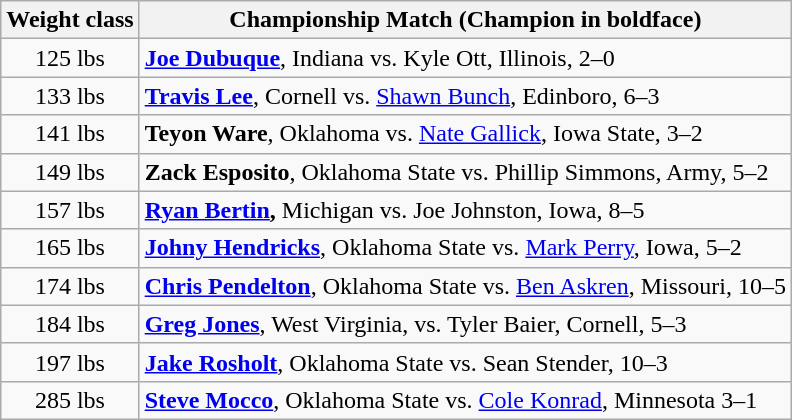<table class="wikitable" style="text-align:center">
<tr>
<th>Weight class</th>
<th>Championship Match (Champion in boldface)</th>
</tr>
<tr>
<td>125 lbs</td>
<td align=left><strong><a href='#'>Joe Dubuque</a></strong>, Indiana vs. Kyle Ott, Illinois, 2–0</td>
</tr>
<tr>
<td>133 lbs</td>
<td align=left><a href='#'><strong>Travis Lee</strong></a>, Cornell vs. <a href='#'>Shawn Bunch</a>, Edinboro, 6–3</td>
</tr>
<tr>
<td>141 lbs</td>
<td align=left><strong>Teyon Ware</strong>, <span>Oklahoma</span> vs. <a href='#'>Nate Gallick</a>, Iowa State<span>, 3–2</span></td>
</tr>
<tr>
<td>149 lbs</td>
<td align=left><strong>Zack Esposito</strong>, Oklahoma State vs. Phillip Simmons, Army, 5–2</td>
</tr>
<tr>
<td>157 lbs</td>
<td align=left><strong><a href='#'>Ryan Bertin</a>,</strong> Michigan vs. Joe Johnston, Iowa, 8–5</td>
</tr>
<tr>
<td>165 lbs</td>
<td align=left><strong><a href='#'>Johny Hendricks</a></strong>, Oklahoma State vs. <a href='#'>Mark Perry</a>, Iowa, 5–2</td>
</tr>
<tr>
<td>174 lbs</td>
<td align=left><a href='#'><strong>Chris Pendelton</strong></a>, Oklahoma State vs. <a href='#'>Ben Askren</a>, Missouri, 10–5</td>
</tr>
<tr>
<td>184 lbs</td>
<td align=left><strong><a href='#'>Greg Jones</a></strong>, West Virginia, vs. Tyler Baier, Cornell, 5–3</td>
</tr>
<tr>
<td>197 lbs</td>
<td align=left><strong><a href='#'>Jake Rosholt</a></strong>, Oklahoma State vs. Sean Stender, 10–3</td>
</tr>
<tr>
<td>285 lbs</td>
<td align=left><strong><a href='#'>Steve Mocco</a></strong>, Oklahoma State vs. <a href='#'>Cole Konrad</a>, Minnesota 3–1</td>
</tr>
</table>
